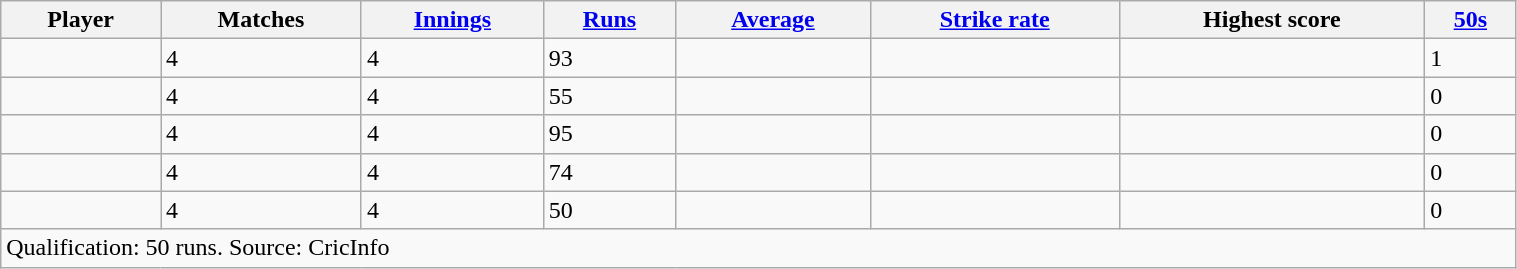<table class="wikitable sortable" style="width:80%;">
<tr>
<th>Player</th>
<th>Matches</th>
<th><a href='#'>Innings</a></th>
<th><a href='#'>Runs</a></th>
<th><a href='#'>Average</a></th>
<th><a href='#'>Strike rate</a></th>
<th>Highest score</th>
<th><a href='#'>50s</a></th>
</tr>
<tr>
<td></td>
<td>4</td>
<td>4</td>
<td>93</td>
<td></td>
<td></td>
<td></td>
<td>1</td>
</tr>
<tr>
<td></td>
<td>4</td>
<td>4</td>
<td>55</td>
<td></td>
<td></td>
<td></td>
<td>0</td>
</tr>
<tr>
<td></td>
<td>4</td>
<td>4</td>
<td>95</td>
<td></td>
<td></td>
<td></td>
<td>0</td>
</tr>
<tr>
<td></td>
<td>4</td>
<td>4</td>
<td>74</td>
<td></td>
<td></td>
<td></td>
<td>0</td>
</tr>
<tr>
<td></td>
<td>4</td>
<td>4</td>
<td>50</td>
<td></td>
<td></td>
<td></td>
<td>0</td>
</tr>
<tr class="unsortable">
<td colspan="8">Qualification: 50 runs.  Source: CricInfo</td>
</tr>
</table>
